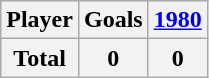<table class="wikitable sortable" style="text-align:center;">
<tr>
<th>Player</th>
<th>Goals</th>
<th><a href='#'>1980</a></th>
</tr>
<tr class="sortbottom">
<th>Total</th>
<th>0</th>
<th>0</th>
</tr>
</table>
